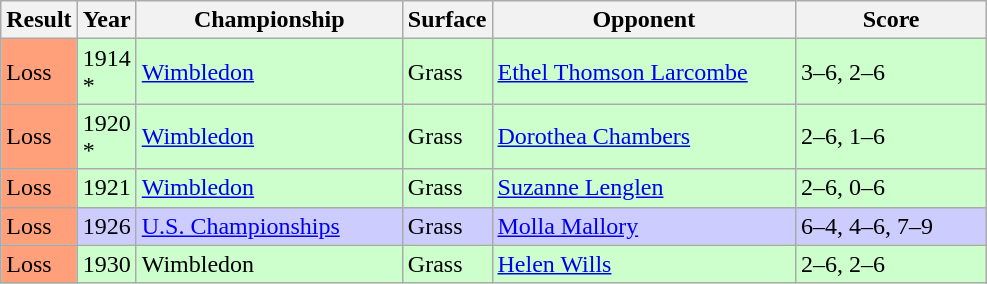<table class="sortable wikitable">
<tr>
<th style="width:40px">Result</th>
<th style="width:30px">Year</th>
<th style="width:170px">Championship</th>
<th style="width:50px">Surface</th>
<th style="width:195px">Opponent</th>
<th style="width:120px" class="unsortable">Score</th>
</tr>
<tr style="background:#cfc;">
<td style="background:#ffa07a;">Loss</td>
<td>1914 *</td>
<td><a href='#'>Wimbledon</a></td>
<td>Grass</td>
<td> <a href='#'>Ethel Thomson Larcombe</a></td>
<td>3–6, 2–6</td>
</tr>
<tr style="background:#cfc;">
<td style="background:#ffa07a;">Loss</td>
<td>1920 *</td>
<td><a href='#'>Wimbledon</a></td>
<td>Grass</td>
<td> <a href='#'>Dorothea Chambers</a></td>
<td>2–6, 1–6</td>
</tr>
<tr style="background:#cfc;">
<td style="background:#ffa07a;">Loss</td>
<td>1921</td>
<td><a href='#'>Wimbledon</a></td>
<td>Grass</td>
<td> <a href='#'>Suzanne Lenglen</a></td>
<td>2–6, 0–6</td>
</tr>
<tr style="background:#ccf;">
<td style="background:#ffa07a;">Loss</td>
<td>1926</td>
<td><a href='#'>U.S. Championships</a></td>
<td>Grass</td>
<td> <a href='#'>Molla Mallory</a></td>
<td>6–4, 4–6, 7–9</td>
</tr>
<tr style="background:#cfc;">
<td style="background:#ffa07a;">Loss</td>
<td>1930</td>
<td>Wimbledon </td>
<td>Grass</td>
<td> <a href='#'>Helen Wills</a></td>
<td>2–6, 2–6</td>
</tr>
</table>
